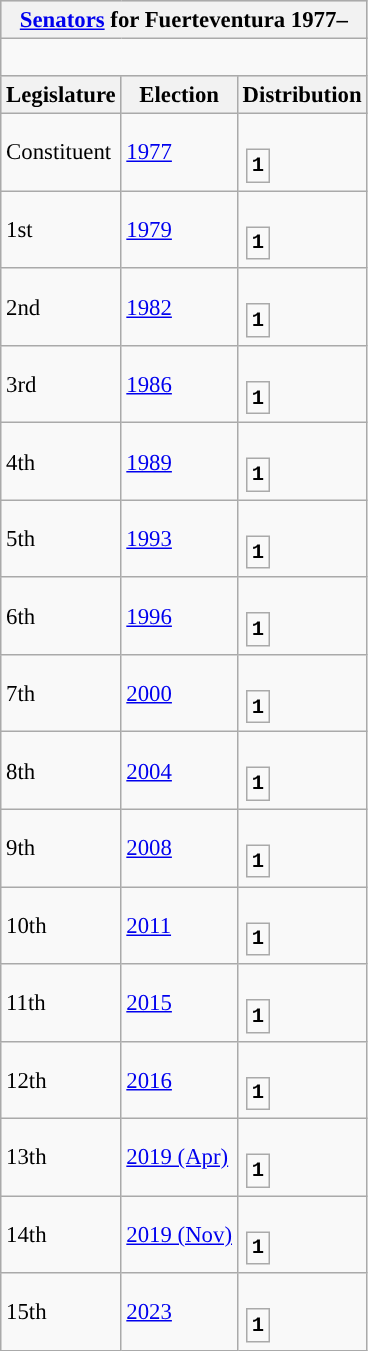<table class="wikitable" style="font-size:95%;">
<tr bgcolor="#CCCCCC">
<th colspan="3"><a href='#'>Senators</a> for Fuerteventura 1977–</th>
</tr>
<tr>
<td colspan="3"><br>






</td>
</tr>
<tr bgcolor="#CCCCCC">
<th>Legislature</th>
<th>Election</th>
<th>Distribution</th>
</tr>
<tr>
<td>Constituent</td>
<td><a href='#'>1977</a></td>
<td><br><table style="width:1.5em; font-size:90%; text-align:center; font-family:Courier New;">
<tr style="font-weight:bold">
<td style="background:">1</td>
</tr>
</table>
</td>
</tr>
<tr>
<td>1st</td>
<td><a href='#'>1979</a></td>
<td><br><table style="width:1.5em; font-size:90%; text-align:center; font-family:Courier New;">
<tr style="font-weight:bold">
<td style="background:">1</td>
</tr>
</table>
</td>
</tr>
<tr>
<td>2nd</td>
<td><a href='#'>1982</a></td>
<td><br><table style="width:1.5em; font-size:90%; text-align:center; font-family:Courier New;">
<tr style="font-weight:bold">
<td style="background:">1</td>
</tr>
</table>
</td>
</tr>
<tr>
<td>3rd</td>
<td><a href='#'>1986</a></td>
<td><br><table style="width:1.5em; font-size:90%; text-align:center; font-family:Courier New;">
<tr style="font-weight:bold">
<td style="background:">1</td>
</tr>
</table>
</td>
</tr>
<tr>
<td>4th</td>
<td><a href='#'>1989</a></td>
<td><br><table style="width:1.5em; font-size:90%; text-align:center; font-family:Courier New;">
<tr style="font-weight:bold">
<td style="background:">1</td>
</tr>
</table>
</td>
</tr>
<tr>
<td>5th</td>
<td><a href='#'>1993</a></td>
<td><br><table style="width:1.5em; font-size:90%; text-align:center; font-family:Courier New;">
<tr style="font-weight:bold">
<td style="background:">1</td>
</tr>
</table>
</td>
</tr>
<tr>
<td>6th</td>
<td><a href='#'>1996</a></td>
<td><br><table style="width:1.5em; font-size:90%; text-align:center; font-family:Courier New;">
<tr style="font-weight:bold">
<td style="background:">1</td>
</tr>
</table>
</td>
</tr>
<tr>
<td>7th</td>
<td><a href='#'>2000</a></td>
<td><br><table style="width:1.5em; font-size:90%; text-align:center; font-family:Courier New;">
<tr style="font-weight:bold">
<td style="background:">1</td>
</tr>
</table>
</td>
</tr>
<tr>
<td>8th</td>
<td><a href='#'>2004</a></td>
<td><br><table style="width:1.5em; font-size:90%; text-align:center; font-family:Courier New;">
<tr style="font-weight:bold">
<td style="background:">1</td>
</tr>
</table>
</td>
</tr>
<tr>
<td>9th</td>
<td><a href='#'>2008</a></td>
<td><br><table style="width:1.5em; font-size:90%; text-align:center; font-family:Courier New;">
<tr style="font-weight:bold">
<td style="background:">1</td>
</tr>
</table>
</td>
</tr>
<tr>
<td>10th</td>
<td><a href='#'>2011</a></td>
<td><br><table style="width:1.5em; font-size:90%; text-align:center; font-family:Courier New;">
<tr style="font-weight:bold">
<td style="background:">1</td>
</tr>
</table>
</td>
</tr>
<tr>
<td>11th</td>
<td><a href='#'>2015</a></td>
<td><br><table style="width:1.5em; font-size:90%; text-align:center; font-family:Courier New;">
<tr style="font-weight:bold">
<td style="background:">1</td>
</tr>
</table>
</td>
</tr>
<tr>
<td>12th</td>
<td><a href='#'>2016</a></td>
<td><br><table style="width:1.5em; font-size:90%; text-align:center; font-family:Courier New;">
<tr style="font-weight:bold">
<td style="background:">1</td>
</tr>
</table>
</td>
</tr>
<tr>
<td>13th</td>
<td><a href='#'>2019 (Apr)</a></td>
<td><br><table style="width:1.5em; font-size:90%; text-align:center; font-family:Courier New;">
<tr style="font-weight:bold">
<td style="background:">1</td>
</tr>
</table>
</td>
</tr>
<tr>
<td>14th</td>
<td><a href='#'>2019 (Nov)</a></td>
<td><br><table style="width:1.5em; font-size:90%; text-align:center; font-family:Courier New;">
<tr style="font-weight:bold">
<td style="background:">1</td>
</tr>
</table>
</td>
</tr>
<tr>
<td>15th</td>
<td><a href='#'>2023</a></td>
<td><br><table style="width:1.5em; font-size:90%; text-align:center; font-family:Courier New;">
<tr style="font-weight:bold">
<td style="background:">1</td>
</tr>
</table>
</td>
</tr>
</table>
